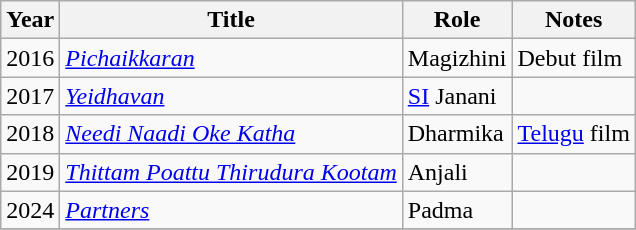<table class="wikitable sortable">
<tr>
<th>Year</th>
<th>Title</th>
<th>Role</th>
<th class="unsortable">Notes</th>
</tr>
<tr>
<td>2016</td>
<td><em><a href='#'>Pichaikkaran</a></em></td>
<td>Magizhini</td>
<td>Debut film</td>
</tr>
<tr>
<td>2017</td>
<td><em><a href='#'>Yeidhavan</a></em></td>
<td><a href='#'> SI</a> Janani</td>
<td></td>
</tr>
<tr>
<td>2018</td>
<td><em><a href='#'>Needi Naadi Oke Katha</a></em></td>
<td>Dharmika</td>
<td><a href='#'>Telugu</a> film</td>
</tr>
<tr>
<td>2019</td>
<td><em><a href='#'>Thittam Poattu Thirudura Kootam</a></em></td>
<td>Anjali</td>
<td></td>
</tr>
<tr>
<td>2024</td>
<td><em><a href='#'>Partners</a></em></td>
<td>Padma</td>
<td></td>
</tr>
<tr>
</tr>
</table>
